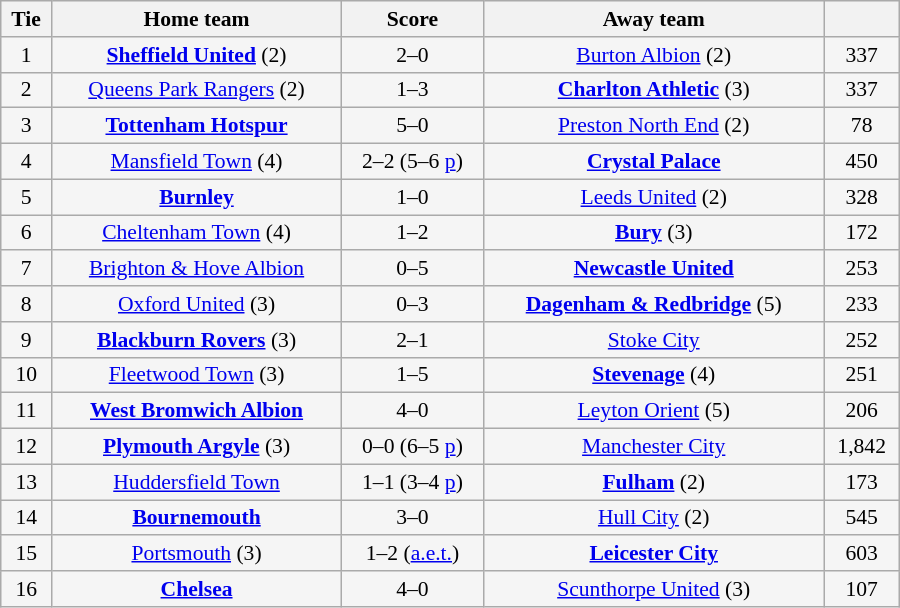<table class="wikitable" style="width: 600px; background:WhiteSmoke; text-align:center; font-size:90%">
<tr>
<th>Tie</th>
<th>Home team</th>
<th>Score</th>
<th>Away team</th>
<th></th>
</tr>
<tr>
<td>1</td>
<td><strong><a href='#'>Sheffield United</a></strong> (2)</td>
<td>2–0</td>
<td><a href='#'>Burton Albion</a> (2)</td>
<td>337</td>
</tr>
<tr>
<td>2</td>
<td><a href='#'>Queens Park Rangers</a> (2)</td>
<td>1–3</td>
<td><strong><a href='#'>Charlton Athletic</a></strong> (3)</td>
<td>337</td>
</tr>
<tr>
<td>3</td>
<td><strong><a href='#'>Tottenham Hotspur</a></strong></td>
<td>5–0</td>
<td><a href='#'>Preston North End</a> (2)</td>
<td>78</td>
</tr>
<tr>
<td>4</td>
<td><a href='#'>Mansfield Town</a> (4)</td>
<td>2–2 (5–6 <a href='#'>p</a>)</td>
<td><strong><a href='#'>Crystal Palace</a></strong></td>
<td>450</td>
</tr>
<tr>
<td>5</td>
<td><strong><a href='#'>Burnley</a></strong></td>
<td>1–0</td>
<td><a href='#'>Leeds United</a> (2)</td>
<td>328</td>
</tr>
<tr>
<td>6</td>
<td><a href='#'>Cheltenham Town</a> (4)</td>
<td>1–2</td>
<td><strong><a href='#'>Bury</a></strong> (3)</td>
<td>172</td>
</tr>
<tr>
<td>7</td>
<td><a href='#'>Brighton & Hove Albion</a></td>
<td>0–5</td>
<td><strong><a href='#'>Newcastle United</a></strong></td>
<td>253</td>
</tr>
<tr>
<td>8</td>
<td><a href='#'>Oxford United</a> (3)</td>
<td>0–3</td>
<td><strong><a href='#'>Dagenham & Redbridge</a></strong> (5)</td>
<td>233</td>
</tr>
<tr>
<td>9</td>
<td><strong><a href='#'>Blackburn Rovers</a></strong> (3)</td>
<td>2–1</td>
<td><a href='#'>Stoke City</a></td>
<td>252</td>
</tr>
<tr>
<td>10</td>
<td><a href='#'>Fleetwood Town</a> (3)</td>
<td>1–5</td>
<td><strong><a href='#'>Stevenage</a></strong> (4)</td>
<td>251</td>
</tr>
<tr>
<td>11</td>
<td><strong><a href='#'>West Bromwich Albion</a></strong></td>
<td>4–0</td>
<td><a href='#'>Leyton Orient</a> (5)</td>
<td>206</td>
</tr>
<tr>
<td>12</td>
<td><strong><a href='#'>Plymouth Argyle</a></strong> (3)</td>
<td>0–0 (6–5 <a href='#'>p</a>)</td>
<td><a href='#'>Manchester City</a></td>
<td>1,842</td>
</tr>
<tr>
<td>13</td>
<td><a href='#'>Huddersfield Town</a></td>
<td>1–1 (3–4 <a href='#'>p</a>)</td>
<td><strong><a href='#'>Fulham</a></strong> (2)</td>
<td>173</td>
</tr>
<tr>
<td>14</td>
<td><strong><a href='#'>Bournemouth</a></strong></td>
<td>3–0</td>
<td><a href='#'>Hull City</a> (2)</td>
<td>545</td>
</tr>
<tr>
<td>15</td>
<td><a href='#'>Portsmouth</a> (3)</td>
<td>1–2 (<a href='#'>a.e.t.</a>)</td>
<td><strong><a href='#'>Leicester City</a></strong></td>
<td>603</td>
</tr>
<tr>
<td>16</td>
<td><strong><a href='#'>Chelsea</a></strong></td>
<td>4–0</td>
<td><a href='#'>Scunthorpe United</a> (3)</td>
<td>107</td>
</tr>
</table>
